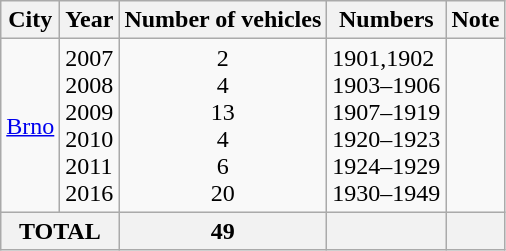<table class="wikitable">
<tr>
<th>City</th>
<th>Year</th>
<th>Number of vehicles</th>
<th>Numbers</th>
<th>Note</th>
</tr>
<tr>
<td><a href='#'>Brno</a> </td>
<td>2007<br>2008<br>2009<br>2010<br>2011<br>2016</td>
<td ALIGN="center">2<br>4<br>13<br>4<br>6<br>20</td>
<td>1901,1902<br>1903–1906<br>1907–1919<br>1920–1923<br>1924–1929<br>1930–1949</td>
<td></td>
</tr>
<tr ALIGN="center">
<th colspan="2">TOTAL</th>
<th>49</th>
<th></th>
<th></th>
</tr>
</table>
